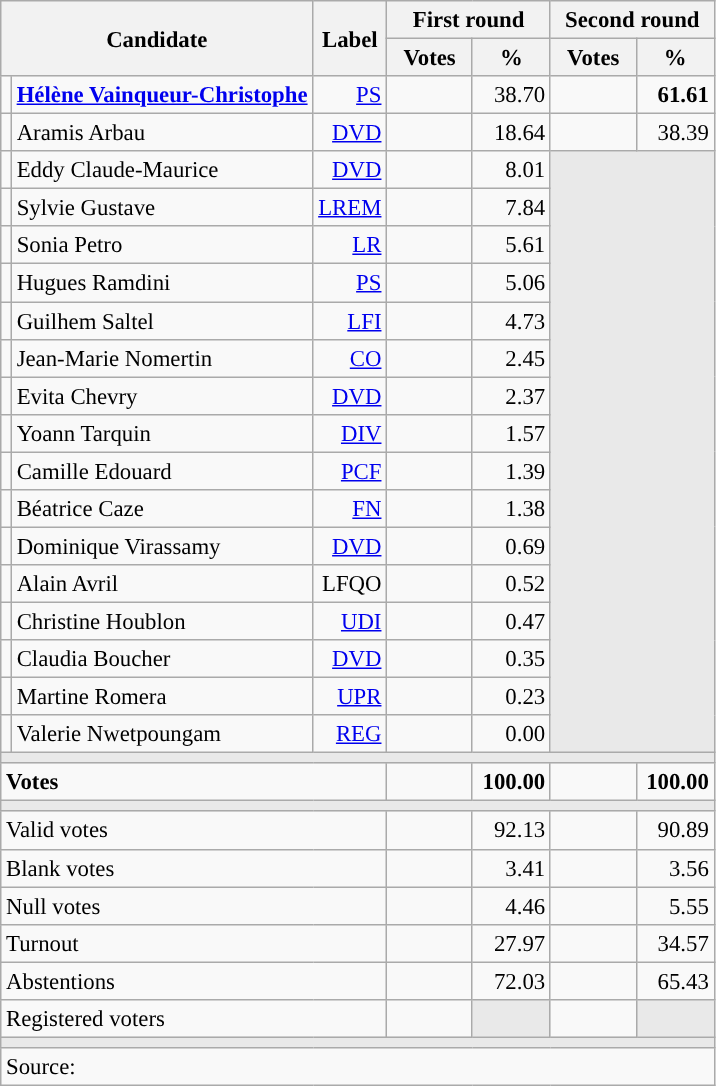<table class="wikitable" style="text-align:right;font-size:95%;">
<tr>
<th rowspan="2" colspan="2">Candidate</th>
<th rowspan="2">Label</th>
<th colspan="2">First round</th>
<th colspan="2">Second round</th>
</tr>
<tr>
<th style="width:50px;">Votes</th>
<th style="width:45px;">%</th>
<th style="width:50px;">Votes</th>
<th style="width:45px;">%</th>
</tr>
<tr>
<td style="color:inherit;background:"></td>
<td style="text-align:left;"><strong><a href='#'>Hélène Vainqueur-Christophe</a></strong></td>
<td><a href='#'>PS</a></td>
<td></td>
<td>38.70</td>
<td><strong></strong></td>
<td><strong>61.61</strong></td>
</tr>
<tr>
<td style="color:inherit;background:"></td>
<td style="text-align:left;">Aramis Arbau</td>
<td><a href='#'>DVD</a></td>
<td></td>
<td>18.64</td>
<td></td>
<td>38.39</td>
</tr>
<tr>
<td style="color:inherit;background:"></td>
<td style="text-align:left;">Eddy Claude-Maurice</td>
<td><a href='#'>DVD</a></td>
<td></td>
<td>8.01</td>
<td colspan="2" rowspan="16" style="background:#E9E9E9;"></td>
</tr>
<tr>
<td style="color:inherit;background:"></td>
<td style="text-align:left;">Sylvie Gustave</td>
<td><a href='#'>LREM</a></td>
<td></td>
<td>7.84</td>
</tr>
<tr>
<td style="color:inherit;background:"></td>
<td style="text-align:left;">Sonia Petro</td>
<td><a href='#'>LR</a></td>
<td></td>
<td>5.61</td>
</tr>
<tr>
<td style="color:inherit;background:"></td>
<td style="text-align:left;">Hugues Ramdini</td>
<td><a href='#'>PS</a></td>
<td></td>
<td>5.06</td>
</tr>
<tr>
<td style="color:inherit;background:"></td>
<td style="text-align:left;">Guilhem Saltel</td>
<td><a href='#'>LFI</a></td>
<td></td>
<td>4.73</td>
</tr>
<tr>
<td style="color:inherit;background:"></td>
<td style="text-align:left;">Jean-Marie Nomertin</td>
<td><a href='#'>CO</a></td>
<td></td>
<td>2.45</td>
</tr>
<tr>
<td style="color:inherit;background:"></td>
<td style="text-align:left;">Evita Chevry</td>
<td><a href='#'>DVD</a></td>
<td></td>
<td>2.37</td>
</tr>
<tr>
<td style="color:inherit;background:"></td>
<td style="text-align:left;">Yoann Tarquin</td>
<td><a href='#'>DIV</a></td>
<td></td>
<td>1.57</td>
</tr>
<tr>
<td style="color:inherit;background:"></td>
<td style="text-align:left;">Camille Edouard</td>
<td><a href='#'>PCF</a></td>
<td></td>
<td>1.39</td>
</tr>
<tr>
<td style="color:inherit;background:"></td>
<td style="text-align:left;">Béatrice Caze</td>
<td><a href='#'>FN</a></td>
<td></td>
<td>1.38</td>
</tr>
<tr>
<td style="color:inherit;background:"></td>
<td style="text-align:left;">Dominique Virassamy</td>
<td><a href='#'>DVD</a></td>
<td></td>
<td>0.69</td>
</tr>
<tr>
<td style="color:inherit;background:"></td>
<td style="text-align:left;">Alain Avril</td>
<td>LFQO</td>
<td></td>
<td>0.52</td>
</tr>
<tr>
<td style="color:inherit;background:"></td>
<td style="text-align:left;">Christine Houblon</td>
<td><a href='#'>UDI</a></td>
<td></td>
<td>0.47</td>
</tr>
<tr>
<td style="color:inherit;background:"></td>
<td style="text-align:left;">Claudia Boucher</td>
<td><a href='#'>DVD</a></td>
<td></td>
<td>0.35</td>
</tr>
<tr>
<td style="color:inherit;background:"></td>
<td style="text-align:left;">Martine Romera</td>
<td><a href='#'>UPR</a></td>
<td></td>
<td>0.23</td>
</tr>
<tr>
<td style="color:inherit;background:"></td>
<td style="text-align:left;">Valerie Nwetpoungam</td>
<td><a href='#'>REG</a></td>
<td></td>
<td>0.00</td>
</tr>
<tr>
<td colspan="7" style="background:#E9E9E9;"></td>
</tr>
<tr style="font-weight:bold;">
<td colspan="3" style="text-align:left;">Votes</td>
<td></td>
<td>100.00</td>
<td></td>
<td>100.00</td>
</tr>
<tr>
<td colspan="7" style="background:#E9E9E9;"></td>
</tr>
<tr>
<td colspan="3" style="text-align:left;">Valid votes</td>
<td></td>
<td>92.13</td>
<td></td>
<td>90.89</td>
</tr>
<tr>
<td colspan="3" style="text-align:left;">Blank votes</td>
<td></td>
<td>3.41</td>
<td></td>
<td>3.56</td>
</tr>
<tr>
<td colspan="3" style="text-align:left;">Null votes</td>
<td></td>
<td>4.46</td>
<td></td>
<td>5.55</td>
</tr>
<tr>
<td colspan="3" style="text-align:left;">Turnout</td>
<td></td>
<td>27.97</td>
<td></td>
<td>34.57</td>
</tr>
<tr>
<td colspan="3" style="text-align:left;">Abstentions</td>
<td></td>
<td>72.03</td>
<td></td>
<td>65.43</td>
</tr>
<tr>
<td colspan="3" style="text-align:left;">Registered voters</td>
<td></td>
<td style="background:#E9E9E9;"></td>
<td></td>
<td style="background:#E9E9E9;"></td>
</tr>
<tr>
<td colspan="7" style="background:#E9E9E9;"></td>
</tr>
<tr>
<td colspan="7" style="text-align:left;">Source: </td>
</tr>
</table>
